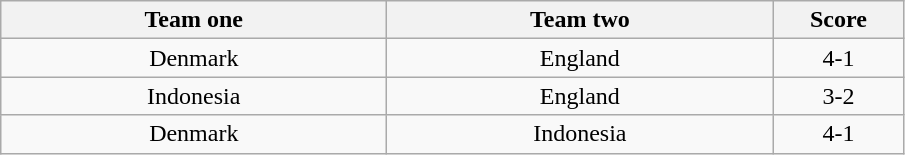<table class="wikitable" style="text-align: center">
<tr>
<th width=250>Team one</th>
<th width=250>Team two</th>
<th width=80>Score</th>
</tr>
<tr>
<td> Denmark</td>
<td> England</td>
<td>4-1</td>
</tr>
<tr>
<td> Indonesia</td>
<td> England</td>
<td>3-2</td>
</tr>
<tr>
<td> Denmark</td>
<td> Indonesia</td>
<td>4-1</td>
</tr>
</table>
